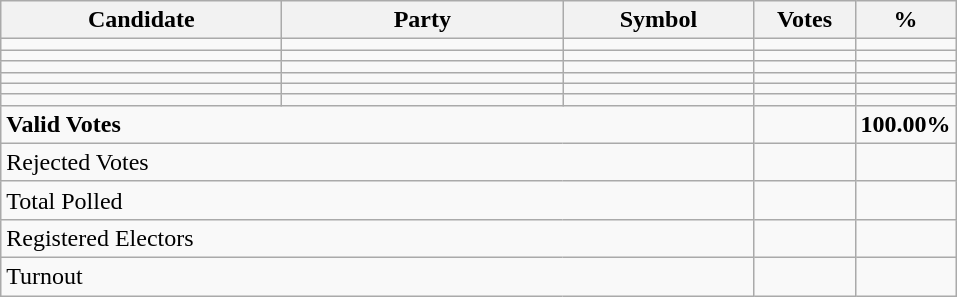<table class="wikitable" border="1" style="text-align:right;">
<tr>
<th align=left width="180">Candidate</th>
<th align=left width="180">Party</th>
<th align=left width="120">Symbol</th>
<th align=left width="60">Votes</th>
<th align=left width="60">%</th>
</tr>
<tr>
<td align=left></td>
<td align=left></td>
<td></td>
<td></td>
<td></td>
</tr>
<tr>
<td align=left></td>
<td align=left></td>
<td></td>
<td></td>
<td></td>
</tr>
<tr>
<td align=left></td>
<td align=left></td>
<td></td>
<td></td>
<td></td>
</tr>
<tr>
<td align=left></td>
<td align=left></td>
<td></td>
<td></td>
<td></td>
</tr>
<tr>
<td align=left></td>
<td align=left></td>
<td></td>
<td></td>
<td></td>
</tr>
<tr>
<td align=left></td>
<td align=left></td>
<td></td>
<td></td>
<td></td>
</tr>
<tr>
<td align=left colspan=3><strong>Valid Votes</strong></td>
<td><strong> </strong></td>
<td><strong>100.00%</strong></td>
</tr>
<tr>
<td align=left colspan=3>Rejected Votes</td>
<td></td>
<td></td>
</tr>
<tr>
<td align=left colspan=3>Total Polled</td>
<td></td>
<td></td>
</tr>
<tr>
<td align=left colspan=3>Registered Electors</td>
<td></td>
<td></td>
</tr>
<tr>
<td align=left colspan=3>Turnout</td>
<td></td>
</tr>
</table>
